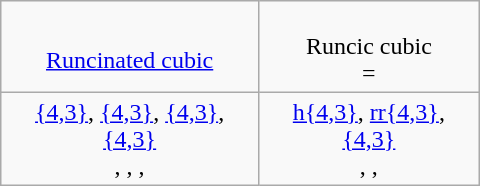<table class=wikitable width=320>
<tr align=center>
<td><br><a href='#'>Runcinated cubic</a><br></td>
<td><br>Runcic cubic<br> = </td>
</tr>
<tr align=center>
<td><a href='#'>{4,3}</a>, <a href='#'>{4,3}</a>, <a href='#'>{4,3}</a>, <a href='#'>{4,3}</a><br>, , , </td>
<td><a href='#'>h{4,3}</a>, <a href='#'>rr{4,3}</a>, <a href='#'>{4,3}</a><br>, , </td>
</tr>
</table>
